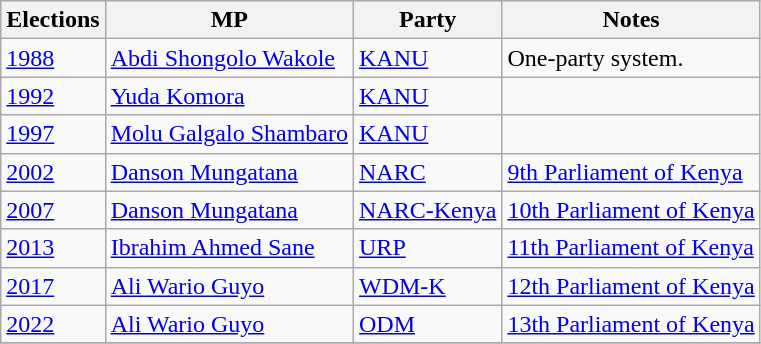<table class="wikitable">
<tr>
<th>Elections</th>
<th>MP </th>
<th>Party</th>
<th>Notes</th>
</tr>
<tr>
<td><a href='#'>1988</a></td>
<td><a href='#'>Abdi Shongolo Wakole</a></td>
<td><a href='#'>KANU</a></td>
<td>One-party system.</td>
</tr>
<tr>
<td><a href='#'>1992</a></td>
<td><a href='#'>Yuda Komora</a></td>
<td><a href='#'>KANU</a></td>
<td></td>
</tr>
<tr>
<td><a href='#'>1997</a></td>
<td><a href='#'>Molu Galgalo Shambaro</a></td>
<td><a href='#'>KANU</a></td>
<td></td>
</tr>
<tr>
<td><a href='#'>2002</a></td>
<td><a href='#'>Danson Mungatana</a></td>
<td><a href='#'>NARC</a></td>
<td><a href='#'>9th Parliament of Kenya</a></td>
</tr>
<tr>
<td><a href='#'>2007</a></td>
<td><a href='#'>Danson Mungatana</a></td>
<td><a href='#'>NARC-Kenya</a></td>
<td><a href='#'>10th Parliament of Kenya</a></td>
</tr>
<tr>
<td><a href='#'>2013</a></td>
<td><a href='#'>Ibrahim Ahmed Sane</a></td>
<td><a href='#'>URP</a></td>
<td><a href='#'>11th Parliament of Kenya</a></td>
</tr>
<tr>
<td><a href='#'>2017</a></td>
<td><a href='#'>Ali Wario Guyo</a></td>
<td><a href='#'>WDM-K</a></td>
<td><a href='#'>12th Parliament of Kenya</a></td>
</tr>
<tr>
<td><a href='#'>2022</a></td>
<td><a href='#'>Ali Wario Guyo</a></td>
<td><a href='#'>ODM</a></td>
<td><a href='#'>13th Parliament of Kenya</a></td>
</tr>
<tr>
</tr>
</table>
